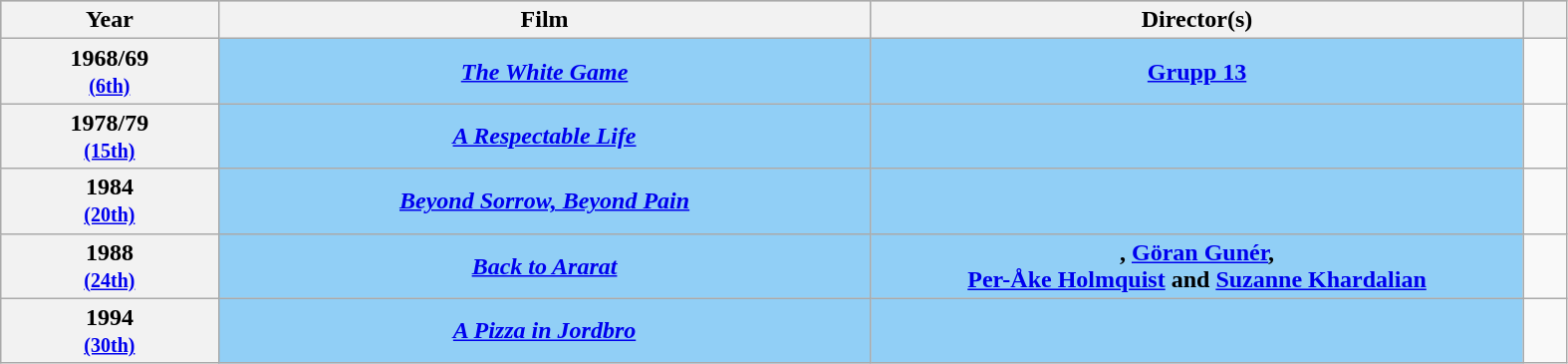<table class="wikitable" style="text-align:center;">
<tr style="background:#bebebe;">
<th style="width:10%;">Year</th>
<th style="width:30%;">Film</th>
<th style="width:30%;">Director(s)</th>
<th scope="col" style="width:2%;" class="unsortable"></th>
</tr>
<tr>
<th scope="row" rowspan=1 style="text-align:center"><strong>1968/69</strong><br><small><a href='#'>(6th)</a></small></th>
<td style="background:#91CFF6"><strong><em><a href='#'>The White Game</a></em></strong></td>
<td style="background:#91CFF6"><strong><a href='#'>Grupp 13</a></strong></td>
<td></td>
</tr>
<tr>
<th scope="row" rowspan=1 style="text-align:center"><strong>1978/79</strong><br><small><a href='#'>(15th)</a></small></th>
<td style="background:#91CFF6"><strong><em><a href='#'>A Respectable Life</a></em></strong></td>
<td style="background:#91CFF6"><strong></strong></td>
<td></td>
</tr>
<tr>
<th scope="row" rowspan=1 style="text-align:center"><strong>1984</strong><br><small><a href='#'>(20th)</a></small></th>
<td style="background:#91CFF6"><strong><em><a href='#'>Beyond Sorrow, Beyond Pain</a></em></strong></td>
<td style="background:#91CFF6"><strong></strong></td>
<td></td>
</tr>
<tr>
<th scope="row" rowspan=1 style="text-align:center"><strong>1988</strong><br><small><a href='#'>(24th)</a></small></th>
<td style="background:#91CFF6"><strong><em><a href='#'>Back to Ararat</a></em></strong></td>
<td style="background:#91CFF6"><strong>, <a href='#'>Göran Gunér</a>,<br><a href='#'>Per-Åke Holmquist</a> and <a href='#'>Suzanne Khardalian</a></strong></td>
<td></td>
</tr>
<tr>
<th scope="row" rowspan=1 style="text-align:center"><strong>1994</strong><br><small><a href='#'>(30th)</a></small></th>
<td style="background:#91CFF6"><strong><em><a href='#'>A Pizza in Jordbro</a></em></strong></td>
<td style="background:#91CFF6"><strong></strong></td>
<td></td>
</tr>
</table>
